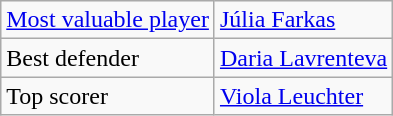<table class="wikitable">
<tr>
<td><a href='#'>Most valuable player</a></td>
<td> <a href='#'>Júlia Farkas</a></td>
</tr>
<tr>
<td>Best defender</td>
<td> <a href='#'>Daria Lavrenteva</a></td>
</tr>
<tr>
<td>Top scorer</td>
<td> <a href='#'>Viola Leuchter</a></td>
</tr>
</table>
